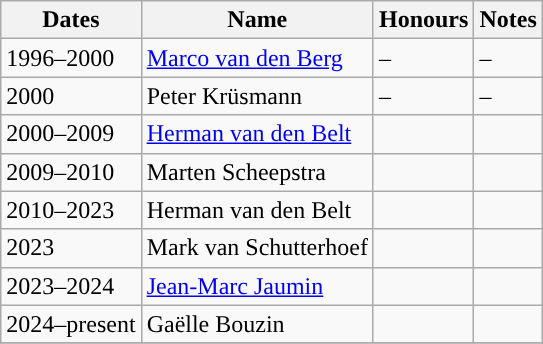<table class="wikitable">
<tr>
<th>Dates</th>
<th>Name</th>
<th>Honours</th>
<th>Notes</th>
</tr>
<tr>
<td>1996–2000</td>
<td> <a href='#'>Marco van den Berg</a></td>
<td>–</td>
<td>–</td>
</tr>
<tr>
<td>2000</td>
<td> Peter Krüsmann</td>
<td>–</td>
<td>–</td>
</tr>
<tr>
<td>2000–2009</td>
<td> <a href='#'>Herman van den Belt</a></td>
<td></td>
<td></td>
</tr>
<tr>
<td>2009–2010</td>
<td> Marten Scheepstra</td>
<td></td>
<td></td>
</tr>
<tr>
<td>2010–2023</td>
<td> Herman van den Belt</td>
<td></td>
<td></td>
</tr>
<tr>
<td>2023</td>
<td> Mark van Schutterhoef</td>
<td></td>
<td></td>
</tr>
<tr>
<td>2023–2024</td>
<td> <a href='#'>Jean-Marc Jaumin</a></td>
<td></td>
<td></td>
</tr>
<tr>
<td>2024–present</td>
<td> Gaëlle Bouzin</td>
<td></td>
<td></td>
</tr>
<tr>
</tr>
</table>
